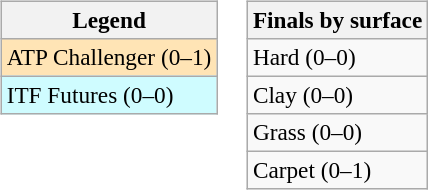<table>
<tr valign=top>
<td><br><table class=wikitable style=font-size:97%>
<tr>
<th>Legend</th>
</tr>
<tr bgcolor=moccasin>
<td>ATP Challenger (0–1)</td>
</tr>
<tr bgcolor=cffcff>
<td>ITF Futures (0–0)</td>
</tr>
</table>
</td>
<td><br><table class=wikitable style=font-size:97%>
<tr>
<th>Finals by surface</th>
</tr>
<tr>
<td>Hard (0–0)</td>
</tr>
<tr>
<td>Clay (0–0)</td>
</tr>
<tr>
<td>Grass (0–0)</td>
</tr>
<tr>
<td>Carpet (0–1)</td>
</tr>
</table>
</td>
</tr>
</table>
